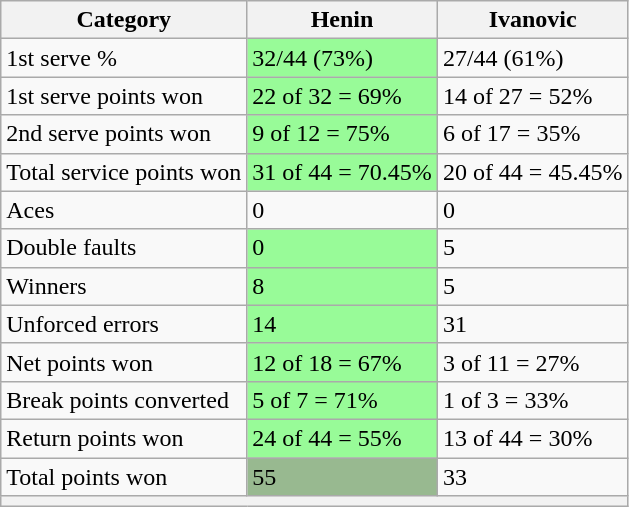<table class="wikitable">
<tr>
<th>Category</th>
<th> Henin</th>
<th> Ivanovic</th>
</tr>
<tr>
<td>1st serve %</td>
<td bgcolor=98FB98>32/44 (73%)</td>
<td>27/44 (61%)</td>
</tr>
<tr>
<td>1st serve points won</td>
<td bgcolor=98FB98>22 of 32 = 69%</td>
<td>14 of 27 = 52%</td>
</tr>
<tr>
<td>2nd serve points won</td>
<td bgcolor=98FB98>9 of 12 = 75%</td>
<td>6 of 17 = 35%</td>
</tr>
<tr>
<td>Total service points won</td>
<td bgcolor=98FB98>31 of 44 = 70.45%</td>
<td>20 of 44 = 45.45%</td>
</tr>
<tr>
<td>Aces</td>
<td>0</td>
<td>0</td>
</tr>
<tr>
<td>Double faults</td>
<td bgcolor=98FB98>0</td>
<td>5</td>
</tr>
<tr>
<td>Winners</td>
<td bgcolor=98FB98>8</td>
<td>5</td>
</tr>
<tr>
<td>Unforced errors</td>
<td bgcolor=98FB98>14</td>
<td>31</td>
</tr>
<tr>
<td>Net points won</td>
<td bgcolor=98FB98>12 of 18 = 67%</td>
<td>3 of 11 = 27%</td>
</tr>
<tr>
<td>Break points converted</td>
<td bgcolor=98FB98>5 of 7 = 71%</td>
<td>1 of 3 = 33%</td>
</tr>
<tr>
<td>Return points won</td>
<td bgcolor=98FB98>24 of 44 = 55%</td>
<td>13 of 44 = 30%</td>
</tr>
<tr>
<td>Total points won</td>
<td bgcolor=98FB989>55</td>
<td>33</td>
</tr>
<tr>
<th colspan=3></th>
</tr>
</table>
